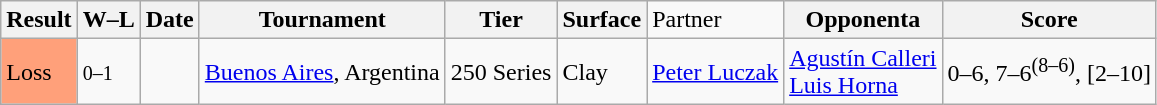<table class="sortable wikitable">
<tr>
<th>Result</th>
<th class="unsortable">W–L</th>
<th>Date</th>
<th>Tournament</th>
<th>Tier</th>
<th>Surface</th>
<td>Partner</td>
<th>Opponenta</th>
<th class="unsortable">Score</th>
</tr>
<tr>
<td bgcolor=FFA07A>Loss</td>
<td><small>0–1</small></td>
<td><a href='#'></a></td>
<td><a href='#'>Buenos Aires</a>, Argentina</td>
<td>250 Series</td>
<td>Clay</td>
<td> <a href='#'>Peter Luczak</a></td>
<td> <a href='#'>Agustín Calleri</a> <br>  <a href='#'>Luis Horna</a></td>
<td>0–6, 7–6<sup>(8–6)</sup>, [2–10]</td>
</tr>
</table>
